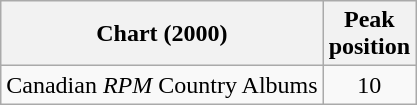<table class="wikitable">
<tr>
<th>Chart (2000)</th>
<th>Peak<br>position</th>
</tr>
<tr>
<td>Canadian <em>RPM</em> Country Albums</td>
<td align="center">10</td>
</tr>
</table>
